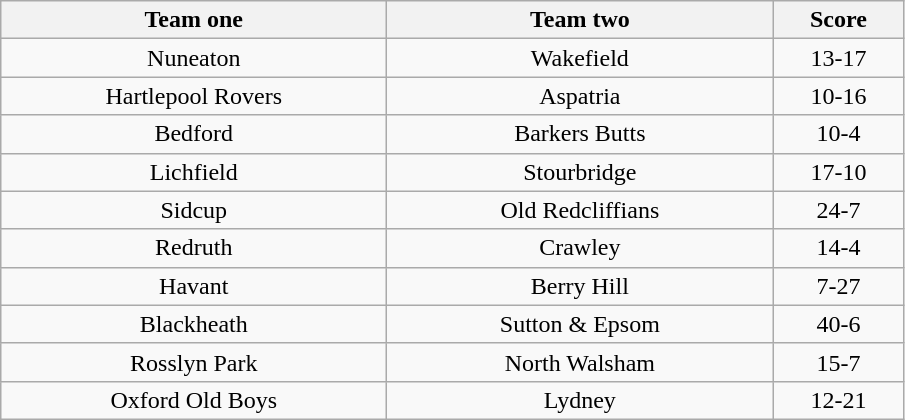<table class="wikitable" style="text-align: center">
<tr>
<th width=250>Team one</th>
<th width=250>Team two</th>
<th width=80>Score</th>
</tr>
<tr>
<td>Nuneaton</td>
<td>Wakefield</td>
<td>13-17</td>
</tr>
<tr>
<td>Hartlepool Rovers</td>
<td>Aspatria</td>
<td>10-16</td>
</tr>
<tr>
<td>Bedford</td>
<td>Barkers Butts</td>
<td>10-4</td>
</tr>
<tr>
<td>Lichfield</td>
<td>Stourbridge</td>
<td>17-10</td>
</tr>
<tr>
<td>Sidcup</td>
<td>Old Redcliffians</td>
<td>24-7</td>
</tr>
<tr>
<td>Redruth</td>
<td>Crawley</td>
<td>14-4</td>
</tr>
<tr>
<td>Havant</td>
<td>Berry Hill</td>
<td>7-27</td>
</tr>
<tr>
<td>Blackheath</td>
<td>Sutton & Epsom</td>
<td>40-6</td>
</tr>
<tr>
<td>Rosslyn Park</td>
<td>North Walsham</td>
<td>15-7</td>
</tr>
<tr>
<td>Oxford Old Boys</td>
<td>Lydney</td>
<td>12-21</td>
</tr>
</table>
